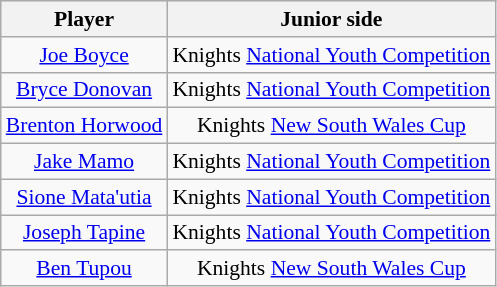<table class="wikitable sortable" style="text-align: center; font-size:90%">
<tr style="background:#efefef;">
<th>Player</th>
<th>Junior side</th>
</tr>
<tr>
<td><a href='#'>Joe Boyce</a></td>
<td>Knights <a href='#'>National Youth Competition</a></td>
</tr>
<tr>
<td><a href='#'>Bryce Donovan</a></td>
<td>Knights <a href='#'>National Youth Competition</a></td>
</tr>
<tr>
<td><a href='#'>Brenton Horwood</a></td>
<td>Knights <a href='#'>New South Wales Cup</a></td>
</tr>
<tr>
<td><a href='#'>Jake Mamo</a></td>
<td>Knights <a href='#'>National Youth Competition</a></td>
</tr>
<tr>
<td><a href='#'>Sione Mata'utia</a></td>
<td>Knights <a href='#'>National Youth Competition</a></td>
</tr>
<tr>
<td><a href='#'>Joseph Tapine</a></td>
<td>Knights <a href='#'>National Youth Competition</a></td>
</tr>
<tr>
<td><a href='#'>Ben Tupou</a></td>
<td>Knights <a href='#'>New South Wales Cup</a></td>
</tr>
</table>
